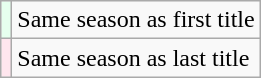<table class="wikitable" style="text-align:left;">
<tr>
<td style="background:#E6FFEE"></td>
<td>Same season as first title</td>
</tr>
<tr>
<td style="background:#FFE6EE"></td>
<td>Same season as last title</td>
</tr>
</table>
